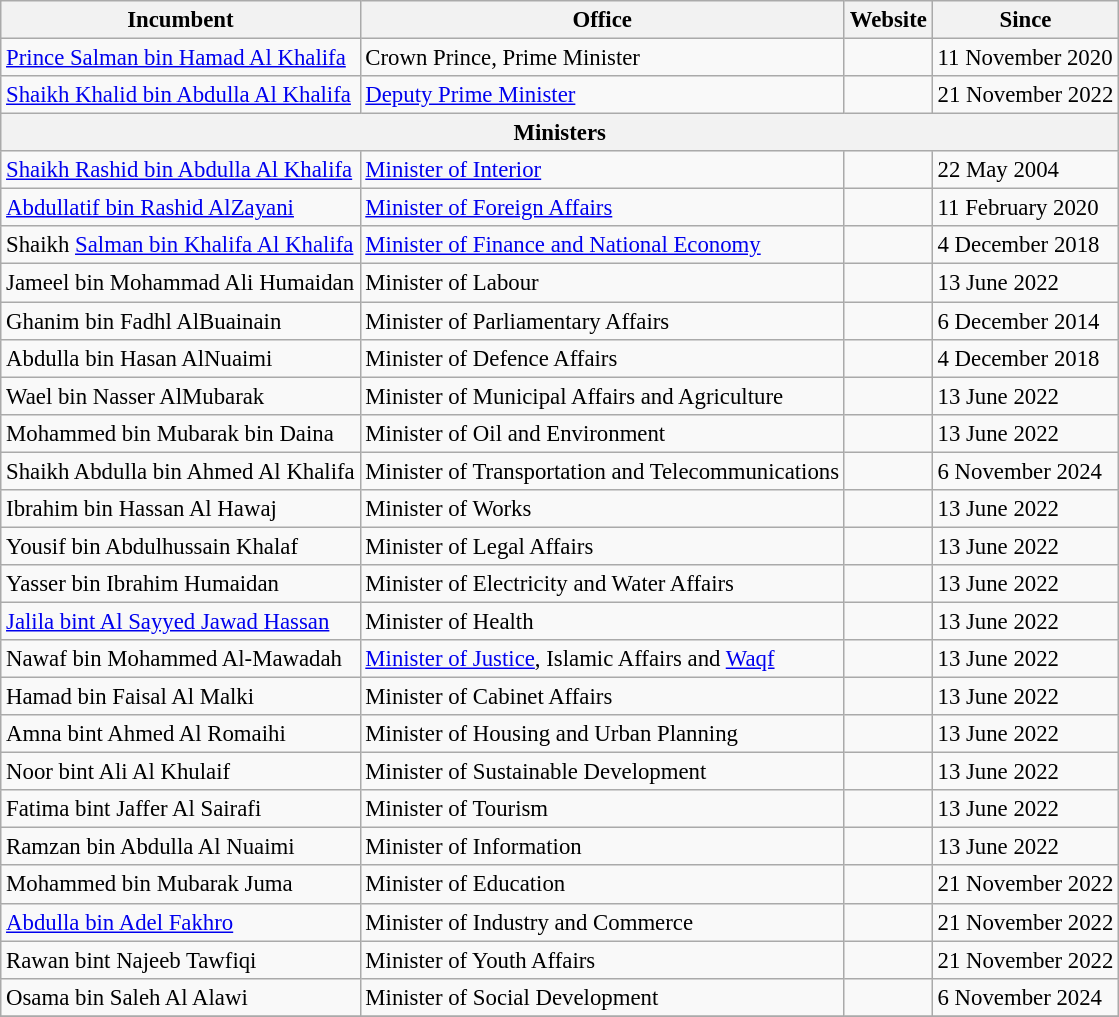<table class="wikitable" style="font-size: 95%;">
<tr>
<th>Incumbent</th>
<th>Office</th>
<th>Website</th>
<th>Since</th>
</tr>
<tr>
<td><a href='#'>Prince Salman bin Hamad Al Khalifa</a></td>
<td>Crown Prince, Prime Minister</td>
<td></td>
<td>11 November 2020</td>
</tr>
<tr>
<td><a href='#'>Shaikh Khalid bin Abdulla Al Khalifa</a></td>
<td><a href='#'>Deputy Prime Minister</a></td>
<td></td>
<td>21 November 2022</td>
</tr>
<tr>
<th colspan="4">Ministers</th>
</tr>
<tr>
<td><a href='#'>Shaikh Rashid bin Abdulla Al Khalifa</a></td>
<td><a href='#'>Minister of Interior</a></td>
<td></td>
<td>22 May 2004</td>
</tr>
<tr>
<td><a href='#'>Abdullatif bin Rashid AlZayani</a></td>
<td><a href='#'>Minister of Foreign Affairs</a></td>
<td></td>
<td>11 February 2020</td>
</tr>
<tr>
<td>Shaikh <a href='#'>Salman bin Khalifa Al Khalifa</a></td>
<td><a href='#'>Minister of Finance and National Economy</a></td>
<td></td>
<td>4 December 2018</td>
</tr>
<tr>
<td>Jameel bin Mohammad Ali Humaidan</td>
<td>Minister of Labour</td>
<td></td>
<td>13 June 2022</td>
</tr>
<tr>
<td>Ghanim bin Fadhl AlBuainain</td>
<td>Minister of Parliamentary Affairs</td>
<td></td>
<td>6 December 2014</td>
</tr>
<tr>
<td>Abdulla bin Hasan AlNuaimi</td>
<td>Minister of Defence Affairs</td>
<td></td>
<td>4 December 2018</td>
</tr>
<tr>
<td>Wael bin Nasser AlMubarak</td>
<td>Minister of Municipal Affairs and Agriculture</td>
<td></td>
<td>13 June 2022</td>
</tr>
<tr>
<td>Mohammed bin Mubarak bin Daina</td>
<td>Minister of Oil and Environment</td>
<td></td>
<td>13 June 2022</td>
</tr>
<tr>
<td>Shaikh Abdulla bin Ahmed Al Khalifa</td>
<td>Minister of Transportation and Telecommunications</td>
<td></td>
<td>6 November 2024</td>
</tr>
<tr>
<td>Ibrahim bin Hassan Al Hawaj</td>
<td>Minister of Works</td>
<td></td>
<td>13 June 2022</td>
</tr>
<tr>
<td>Yousif bin Abdulhussain Khalaf</td>
<td>Minister of Legal Affairs</td>
<td></td>
<td>13 June 2022</td>
</tr>
<tr>
<td>Yasser bin Ibrahim Humaidan</td>
<td>Minister of Electricity and Water Affairs</td>
<td></td>
<td>13 June 2022</td>
</tr>
<tr>
<td><a href='#'>Jalila bint Al Sayyed Jawad Hassan</a></td>
<td>Minister of Health</td>
<td></td>
<td>13 June 2022</td>
</tr>
<tr>
<td>Nawaf bin Mohammed Al-Mawadah</td>
<td><a href='#'>Minister of Justice</a>, Islamic Affairs and <a href='#'>Waqf</a></td>
<td></td>
<td>13 June 2022</td>
</tr>
<tr>
<td>Hamad bin Faisal Al Malki</td>
<td>Minister of Cabinet Affairs</td>
<td></td>
<td>13 June 2022</td>
</tr>
<tr>
<td>Amna bint Ahmed Al Romaihi</td>
<td>Minister of Housing and Urban Planning</td>
<td></td>
<td>13 June 2022</td>
</tr>
<tr>
<td>Noor bint Ali Al Khulaif</td>
<td>Minister of Sustainable Development</td>
<td></td>
<td>13 June 2022</td>
</tr>
<tr>
<td>Fatima bint Jaffer Al Sairafi</td>
<td>Minister of Tourism</td>
<td></td>
<td>13 June 2022</td>
</tr>
<tr>
<td>Ramzan bin Abdulla Al Nuaimi</td>
<td>Minister of Information</td>
<td></td>
<td>13 June 2022</td>
</tr>
<tr>
<td>Mohammed bin Mubarak Juma</td>
<td>Minister of Education</td>
<td></td>
<td>21 November 2022</td>
</tr>
<tr>
<td><a href='#'>Abdulla bin Adel Fakhro</a></td>
<td>Minister of Industry and Commerce</td>
<td></td>
<td>21 November 2022</td>
</tr>
<tr>
<td>Rawan bint Najeeb Tawfiqi</td>
<td>Minister of Youth Affairs</td>
<td></td>
<td>21 November 2022</td>
</tr>
<tr>
<td>Osama bin Saleh Al Alawi</td>
<td>Minister of Social Development</td>
<td></td>
<td>6 November 2024</td>
</tr>
<tr>
</tr>
</table>
